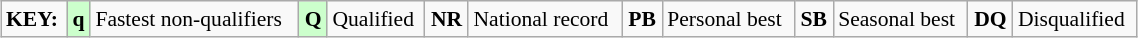<table class="wikitable" style="margin:0.5em auto; font-size:90%;position:relative;" width=60%>
<tr>
<td><strong>KEY:</strong></td>
<td bgcolor=ccffcc align=center><strong>q</strong></td>
<td>Fastest non-qualifiers</td>
<td bgcolor=ccffcc align=center><strong>Q</strong></td>
<td>Qualified</td>
<td align=center><strong>NR</strong></td>
<td>National record</td>
<td align=center><strong>PB</strong></td>
<td>Personal best</td>
<td align=center><strong>SB</strong></td>
<td>Seasonal best</td>
<td align=center><strong>DQ</strong></td>
<td>Disqualified</td>
</tr>
</table>
